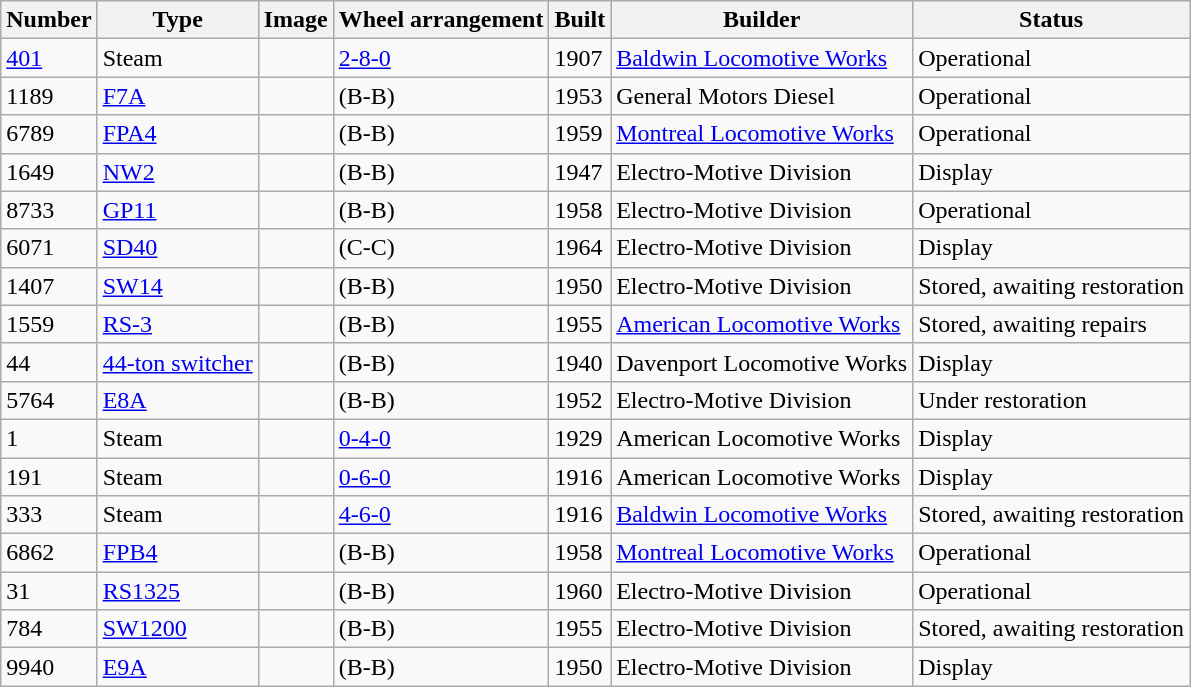<table class="wikitable">
<tr>
<th>Number</th>
<th>Type</th>
<th>Image</th>
<th>Wheel arrangement</th>
<th>Built</th>
<th>Builder</th>
<th>Status</th>
</tr>
<tr>
<td><a href='#'>401</a></td>
<td>Steam</td>
<td></td>
<td><a href='#'>2-8-0</a></td>
<td>1907</td>
<td><a href='#'>Baldwin Locomotive Works</a></td>
<td>Operational</td>
</tr>
<tr>
<td>1189</td>
<td><a href='#'>F7A</a></td>
<td></td>
<td>(B-B)</td>
<td>1953</td>
<td>General Motors Diesel</td>
<td>Operational</td>
</tr>
<tr>
<td>6789</td>
<td><a href='#'>FPA4</a></td>
<td></td>
<td>(B-B)</td>
<td>1959</td>
<td><a href='#'>Montreal Locomotive Works</a></td>
<td>Operational</td>
</tr>
<tr>
<td>1649</td>
<td><a href='#'>NW2</a></td>
<td></td>
<td>(B-B)</td>
<td>1947</td>
<td>Electro-Motive Division</td>
<td>Display</td>
</tr>
<tr>
<td>8733</td>
<td><a href='#'>GP11</a></td>
<td></td>
<td>(B-B)</td>
<td>1958</td>
<td>Electro-Motive Division</td>
<td>Operational</td>
</tr>
<tr>
<td>6071</td>
<td><a href='#'>SD40</a></td>
<td></td>
<td>(C-C)</td>
<td>1964</td>
<td>Electro-Motive Division</td>
<td>Display</td>
</tr>
<tr>
<td>1407</td>
<td><a href='#'>SW14</a></td>
<td></td>
<td>(B-B)</td>
<td>1950</td>
<td>Electro-Motive Division</td>
<td>Stored, awaiting restoration</td>
</tr>
<tr>
<td>1559</td>
<td><a href='#'>RS-3</a></td>
<td></td>
<td>(B-B)</td>
<td>1955</td>
<td><a href='#'>American Locomotive Works</a></td>
<td>Stored, awaiting repairs</td>
</tr>
<tr>
<td>44</td>
<td><a href='#'>44-ton switcher</a></td>
<td></td>
<td>(B-B)</td>
<td>1940</td>
<td>Davenport Locomotive Works</td>
<td>Display</td>
</tr>
<tr>
<td>5764</td>
<td><a href='#'>E8A</a></td>
<td></td>
<td>(B-B)</td>
<td>1952</td>
<td>Electro-Motive Division</td>
<td>Under restoration</td>
</tr>
<tr>
<td>1</td>
<td>Steam</td>
<td></td>
<td><a href='#'>0-4-0</a></td>
<td>1929</td>
<td>American Locomotive Works</td>
<td>Display</td>
</tr>
<tr>
<td>191</td>
<td>Steam</td>
<td></td>
<td><a href='#'>0-6-0</a></td>
<td>1916</td>
<td>American Locomotive Works</td>
<td>Display</td>
</tr>
<tr>
<td>333</td>
<td>Steam</td>
<td></td>
<td><a href='#'>4-6-0</a></td>
<td>1916</td>
<td><a href='#'>Baldwin Locomotive Works</a></td>
<td>Stored, awaiting restoration</td>
</tr>
<tr>
<td>6862</td>
<td><a href='#'>FPB4</a></td>
<td></td>
<td>(B-B)</td>
<td>1958</td>
<td><a href='#'>Montreal Locomotive Works</a></td>
<td>Operational</td>
</tr>
<tr>
<td>31</td>
<td><a href='#'>RS1325</a></td>
<td></td>
<td>(B-B)</td>
<td>1960</td>
<td>Electro-Motive Division</td>
<td>Operational</td>
</tr>
<tr>
<td>784</td>
<td><a href='#'>SW1200</a></td>
<td></td>
<td>(B-B)</td>
<td>1955</td>
<td>Electro-Motive Division</td>
<td>Stored, awaiting restoration</td>
</tr>
<tr>
<td>9940</td>
<td><a href='#'>E9A</a></td>
<td></td>
<td>(B-B)</td>
<td>1950</td>
<td>Electro-Motive Division</td>
<td>Display</td>
</tr>
</table>
